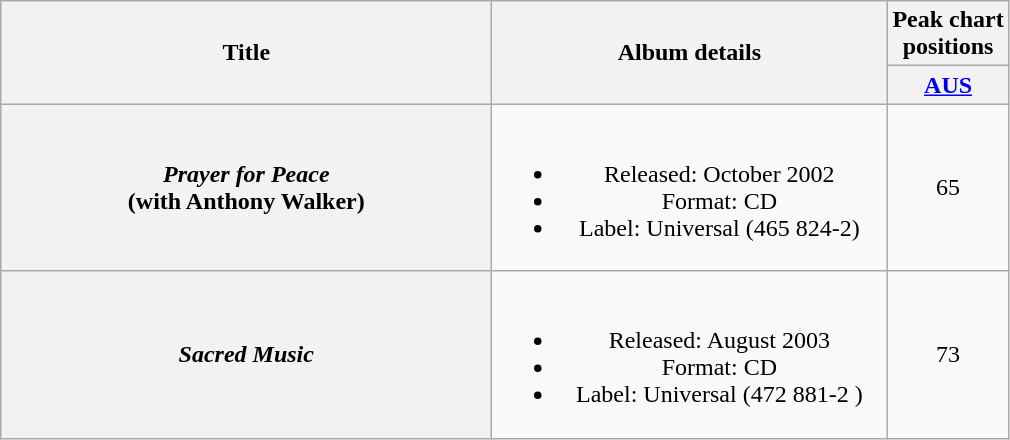<table class="wikitable plainrowheaders" style="text-align:center;" border="1">
<tr>
<th scope="col" rowspan="2" style="width:20em;">Title</th>
<th scope="col" rowspan="2" style="width:16em;">Album details</th>
<th scope="col" colspan="1">Peak chart<br>positions</th>
</tr>
<tr>
<th scope="col" style="text-align:center;"><a href='#'>AUS</a><br></th>
</tr>
<tr>
<th scope="row"><em>Prayer for Peace</em> <br> (with Anthony Walker)</th>
<td><br><ul><li>Released: October 2002</li><li>Format: CD</li><li>Label: Universal (465 824-2)</li></ul></td>
<td align="center">65</td>
</tr>
<tr>
<th scope="row"><em>Sacred Music</em></th>
<td><br><ul><li>Released: August 2003</li><li>Format: CD</li><li>Label: Universal (472 881-2 )</li></ul></td>
<td align="center">73</td>
</tr>
</table>
